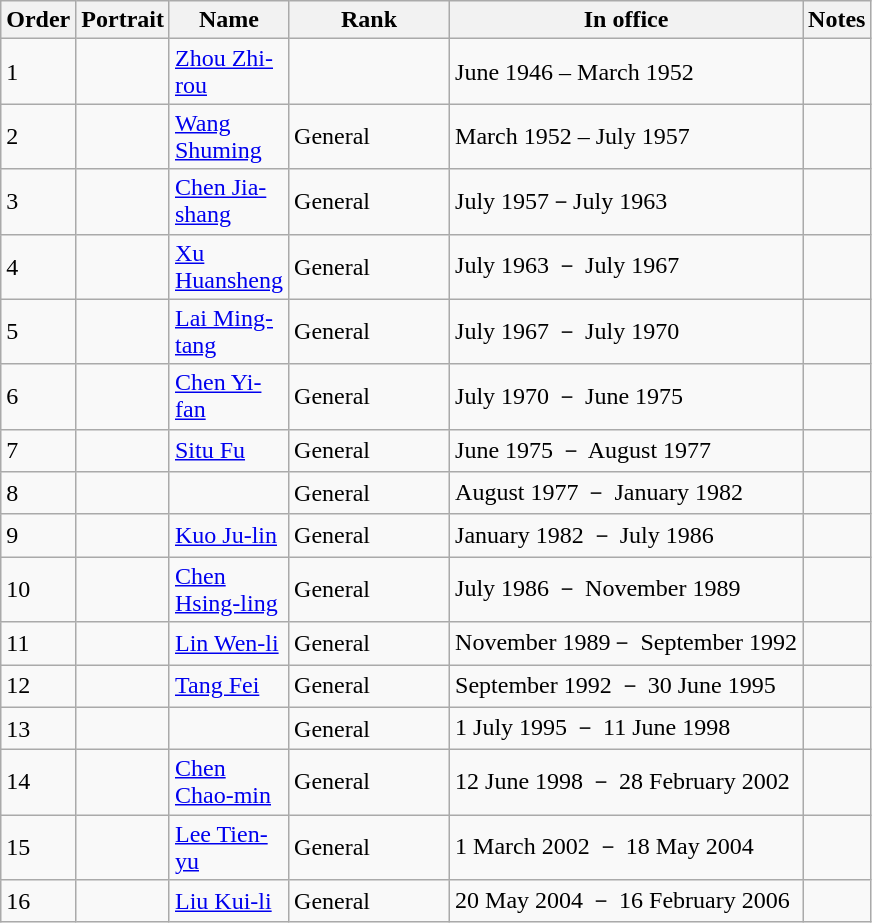<table class="wikitable">
<tr>
<th>Order</th>
<th>Portrait</th>
<th width="70px">Name</th>
<th width="100px">Rank</th>
<th>In office</th>
<th>Notes</th>
</tr>
<tr>
<td>1</td>
<td></td>
<td><a href='#'>Zhou Zhi-rou</a></td>
<td></td>
<td>June 1946 – March 1952</td>
<td></td>
</tr>
<tr>
<td>2</td>
<td></td>
<td><a href='#'>Wang Shuming</a></td>
<td>General</td>
<td>March 1952 – July 1957</td>
<td></td>
</tr>
<tr>
<td>3</td>
<td></td>
<td><a href='#'>Chen Jia-shang</a></td>
<td>General</td>
<td>July 1957－July 1963</td>
<td></td>
</tr>
<tr>
<td>4</td>
<td></td>
<td><a href='#'>Xu Huansheng</a></td>
<td>General</td>
<td>July 1963 － July 1967</td>
<td></td>
</tr>
<tr>
<td>5</td>
<td></td>
<td><a href='#'>Lai Ming-tang</a></td>
<td>General</td>
<td>July 1967 － July 1970</td>
<td></td>
</tr>
<tr>
<td>6</td>
<td></td>
<td><a href='#'>Chen Yi-fan</a></td>
<td>General</td>
<td>July 1970 － June 1975</td>
<td></td>
</tr>
<tr>
<td>7</td>
<td></td>
<td><a href='#'>Situ Fu</a></td>
<td>General</td>
<td>June 1975 － August 1977</td>
<td></td>
</tr>
<tr>
<td>8</td>
<td></td>
<td></td>
<td>General</td>
<td>August 1977 － January 1982</td>
<td></td>
</tr>
<tr>
<td>9</td>
<td></td>
<td><a href='#'>Kuo Ju-lin</a></td>
<td>General</td>
<td>January 1982 － July 1986</td>
<td></td>
</tr>
<tr>
<td>10</td>
<td></td>
<td><a href='#'>Chen Hsing-ling</a></td>
<td>General</td>
<td>July 1986 － November 1989</td>
<td></td>
</tr>
<tr>
<td>11</td>
<td></td>
<td><a href='#'>Lin Wen-li</a></td>
<td>General</td>
<td>November 1989－ September 1992</td>
<td></td>
</tr>
<tr>
<td>12</td>
<td></td>
<td><a href='#'>Tang Fei</a></td>
<td>General</td>
<td>September 1992 － 30 June 1995</td>
<td></td>
</tr>
<tr>
<td>13</td>
<td></td>
<td></td>
<td>General</td>
<td>1 July 1995 － 11 June 1998</td>
<td></td>
</tr>
<tr>
<td>14</td>
<td></td>
<td><a href='#'>Chen Chao-min</a></td>
<td>General</td>
<td>12 June 1998 － 28 February 2002</td>
<td></td>
</tr>
<tr>
<td>15</td>
<td></td>
<td><a href='#'>Lee Tien-yu</a></td>
<td>General</td>
<td>1 March 2002 － 18 May 2004</td>
<td></td>
</tr>
<tr>
<td>16</td>
<td></td>
<td><a href='#'>Liu Kui-li</a></td>
<td>General</td>
<td>20 May 2004 － 16 February 2006</td>
<td></td>
</tr>
</table>
